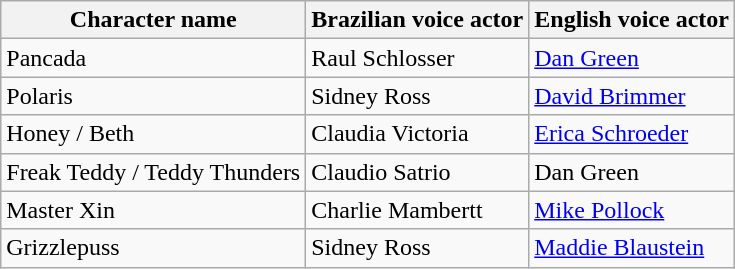<table class="wikitable">
<tr>
<th>Character name</th>
<th>Brazilian voice actor</th>
<th>English voice actor</th>
</tr>
<tr>
<td>Pancada</td>
<td>Raul Schlosser</td>
<td><a href='#'>Dan Green</a></td>
</tr>
<tr>
<td>Polaris</td>
<td>Sidney Ross</td>
<td><a href='#'>David Brimmer</a></td>
</tr>
<tr>
<td>Honey / Beth</td>
<td>Claudia Victoria</td>
<td><a href='#'>Erica Schroeder</a></td>
</tr>
<tr>
<td>Freak Teddy / Teddy Thunders</td>
<td>Claudio Satrio</td>
<td>Dan Green</td>
</tr>
<tr>
<td>Master Xin</td>
<td>Charlie Mambertt</td>
<td><a href='#'>Mike Pollock</a></td>
</tr>
<tr>
<td>Grizzlepuss</td>
<td>Sidney Ross</td>
<td><a href='#'>Maddie Blaustein</a></td>
</tr>
</table>
